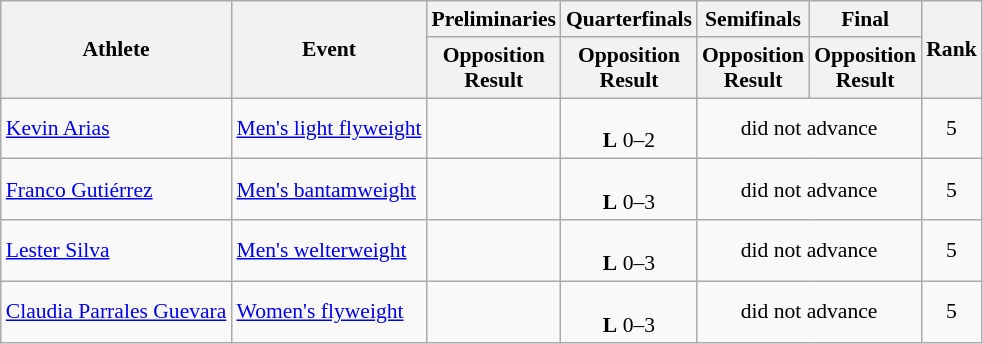<table class="wikitable" border="1" style="font-size:90%">
<tr>
<th rowspan=2>Athlete</th>
<th rowspan=2>Event</th>
<th>Preliminaries</th>
<th>Quarterfinals</th>
<th>Semifinals</th>
<th>Final</th>
<th rowspan="2">Rank</th>
</tr>
<tr>
<th>Opposition<br>Result</th>
<th>Opposition<br>Result</th>
<th>Opposition<br>Result</th>
<th>Opposition<br>Result</th>
</tr>
<tr align=center>
<td align=left><a href='#'>Kevin Arias</a></td>
<td align=left><a href='#'>Men's light flyweight</a></td>
<td></td>
<td><br><strong>L</strong> 0–2</td>
<td colspan=2>did not advance</td>
<td align=center>5</td>
</tr>
<tr align=center>
<td align=left><a href='#'>Franco Gutiérrez</a></td>
<td align=left><a href='#'>Men's bantamweight</a></td>
<td></td>
<td><br><strong>L</strong> 0–3</td>
<td colspan=2>did not advance</td>
<td align=center>5</td>
</tr>
<tr align=center>
<td align=left><a href='#'>Lester Silva</a></td>
<td align=left><a href='#'>Men's welterweight</a></td>
<td></td>
<td><br><strong>L</strong> 0–3</td>
<td colspan=2>did not advance</td>
<td align=center>5</td>
</tr>
<tr align=center>
<td align=left><a href='#'>Claudia Parrales Guevara</a></td>
<td align=left><a href='#'>Women's flyweight</a></td>
<td></td>
<td><br><strong>L</strong> 0–3</td>
<td colspan=2>did not advance</td>
<td align=center>5</td>
</tr>
</table>
